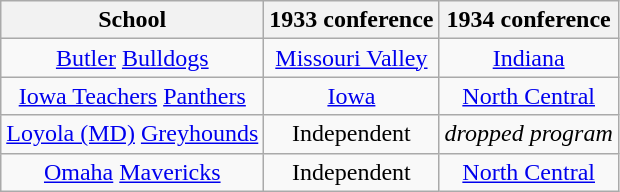<table class="wikitable sortable">
<tr>
<th>School</th>
<th>1933 conference</th>
<th>1934 conference</th>
</tr>
<tr style="text-align:center;">
<td><a href='#'>Butler</a> <a href='#'>Bulldogs</a></td>
<td><a href='#'>Missouri Valley</a></td>
<td><a href='#'>Indiana</a></td>
</tr>
<tr style="text-align:center;">
<td><a href='#'>Iowa Teachers</a> <a href='#'>Panthers</a></td>
<td><a href='#'>Iowa</a></td>
<td><a href='#'>North Central</a></td>
</tr>
<tr style="text-align:center;">
<td><a href='#'>Loyola (MD)</a> <a href='#'>Greyhounds</a></td>
<td>Independent</td>
<td><em>dropped program</em></td>
</tr>
<tr style="text-align:center;">
<td><a href='#'>Omaha</a> <a href='#'>Mavericks</a></td>
<td>Independent</td>
<td><a href='#'>North Central</a></td>
</tr>
</table>
